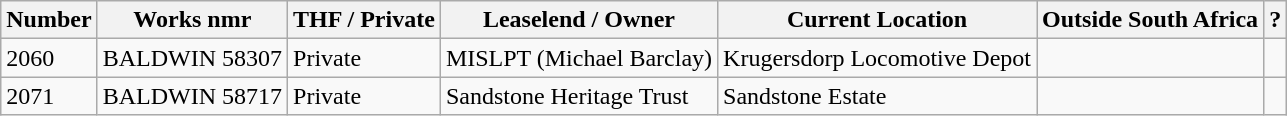<table class="wikitable">
<tr>
<th>Number</th>
<th>Works nmr</th>
<th>THF / Private</th>
<th>Leaselend / Owner</th>
<th>Current Location</th>
<th>Outside South Africa</th>
<th>?</th>
</tr>
<tr>
<td>2060</td>
<td>BALDWIN 58307</td>
<td>Private</td>
<td>MISLPT (Michael Barclay)</td>
<td>Krugersdorp Locomotive Depot</td>
<td></td>
<td></td>
</tr>
<tr>
<td>2071</td>
<td>BALDWIN 58717</td>
<td>Private</td>
<td>Sandstone Heritage Trust</td>
<td>Sandstone Estate</td>
<td></td>
<td></td>
</tr>
</table>
